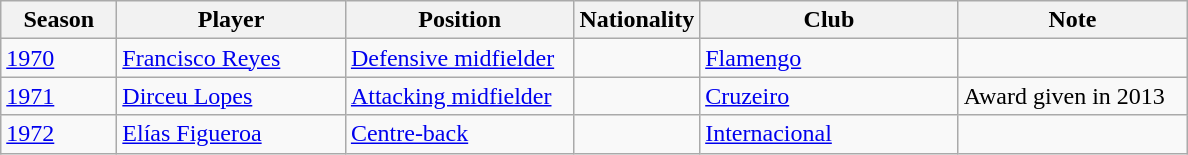<table class="sortable wikitable plainrowheaders">
<tr>
<th scope="col" width=70px>Season</th>
<th scope="col" width=145px>Player</th>
<th scope="col" width=145px>Position</th>
<th scope="col" width=70px>Nationality</th>
<th scope="col" width=165px>Club</th>
<th scope="col" width=145px>Note</th>
</tr>
<tr>
<td><a href='#'>1970</a></td>
<td style="background-color:transparent" scope="row"><a href='#'>Francisco Reyes</a></td>
<td><a href='#'>Defensive midfielder</a></td>
<td align=center></td>
<td><a href='#'>Flamengo</a></td>
<td></td>
</tr>
<tr>
<td><a href='#'>1971</a></td>
<td style="background-color:transparent" scope="row"><a href='#'>Dirceu Lopes</a></td>
<td><a href='#'>Attacking midfielder</a></td>
<td align=center></td>
<td><a href='#'>Cruzeiro</a></td>
<td>Award given in 2013</td>
</tr>
<tr>
<td><a href='#'>1972</a></td>
<td style="background-color:transparent" scope="row"><a href='#'>Elías Figueroa</a></td>
<td><a href='#'>Centre-back</a></td>
<td align=center></td>
<td><a href='#'>Internacional</a></td>
<td></td>
</tr>
</table>
